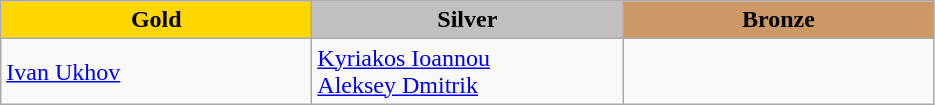<table class="wikitable" style="text-align:left">
<tr align="center">
<td width=200 bgcolor=gold><strong>Gold</strong></td>
<td width=200 bgcolor=silver><strong>Silver</strong></td>
<td width=200 bgcolor=CC9966><strong>Bronze</strong></td>
</tr>
<tr>
<td><a href='#'>Ivan Ukhov</a> <em></em></td>
<td><a href='#'>Kyriakos Ioannou</a> <em></em><br><a href='#'>Aleksey Dmitrik</a> <em></em></td>
<td></td>
</tr>
</table>
